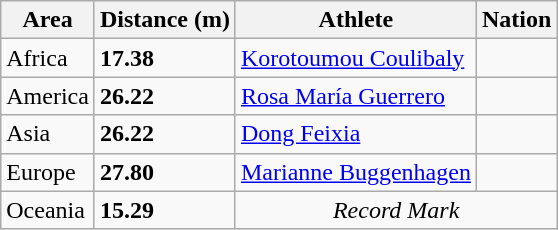<table class="wikitable">
<tr>
<th>Area</th>
<th>Distance (m)</th>
<th>Athlete</th>
<th>Nation</th>
</tr>
<tr>
<td>Africa</td>
<td><strong>17.38</strong></td>
<td><a href='#'>Korotoumou Coulibaly</a></td>
<td></td>
</tr>
<tr>
<td>America</td>
<td><strong>26.22</strong></td>
<td><a href='#'>Rosa María Guerrero</a></td>
<td></td>
</tr>
<tr>
<td>Asia</td>
<td><strong>26.22</strong></td>
<td><a href='#'>Dong Feixia</a></td>
<td></td>
</tr>
<tr>
<td>Europe</td>
<td><strong>27.80</strong> </td>
<td><a href='#'>Marianne Buggenhagen</a></td>
<td></td>
</tr>
<tr>
<td>Oceania</td>
<td><strong>15.29</strong></td>
<td colspan="2" align="center"><em>Record Mark</em></td>
</tr>
</table>
